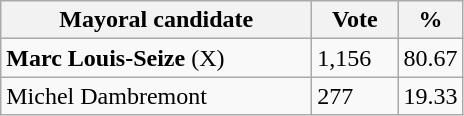<table class="wikitable">
<tr>
<th bgcolor="#DDDDFF" width="200px">Mayoral candidate</th>
<th bgcolor="#DDDDFF" width="50px">Vote</th>
<th bgcolor="#DDDDFF" width="30px">%</th>
</tr>
<tr>
<td><strong>Marc Louis-Seize</strong> (X)</td>
<td>1,156</td>
<td>80.67</td>
</tr>
<tr>
<td>Michel Dambremont</td>
<td>277</td>
<td>19.33</td>
</tr>
</table>
